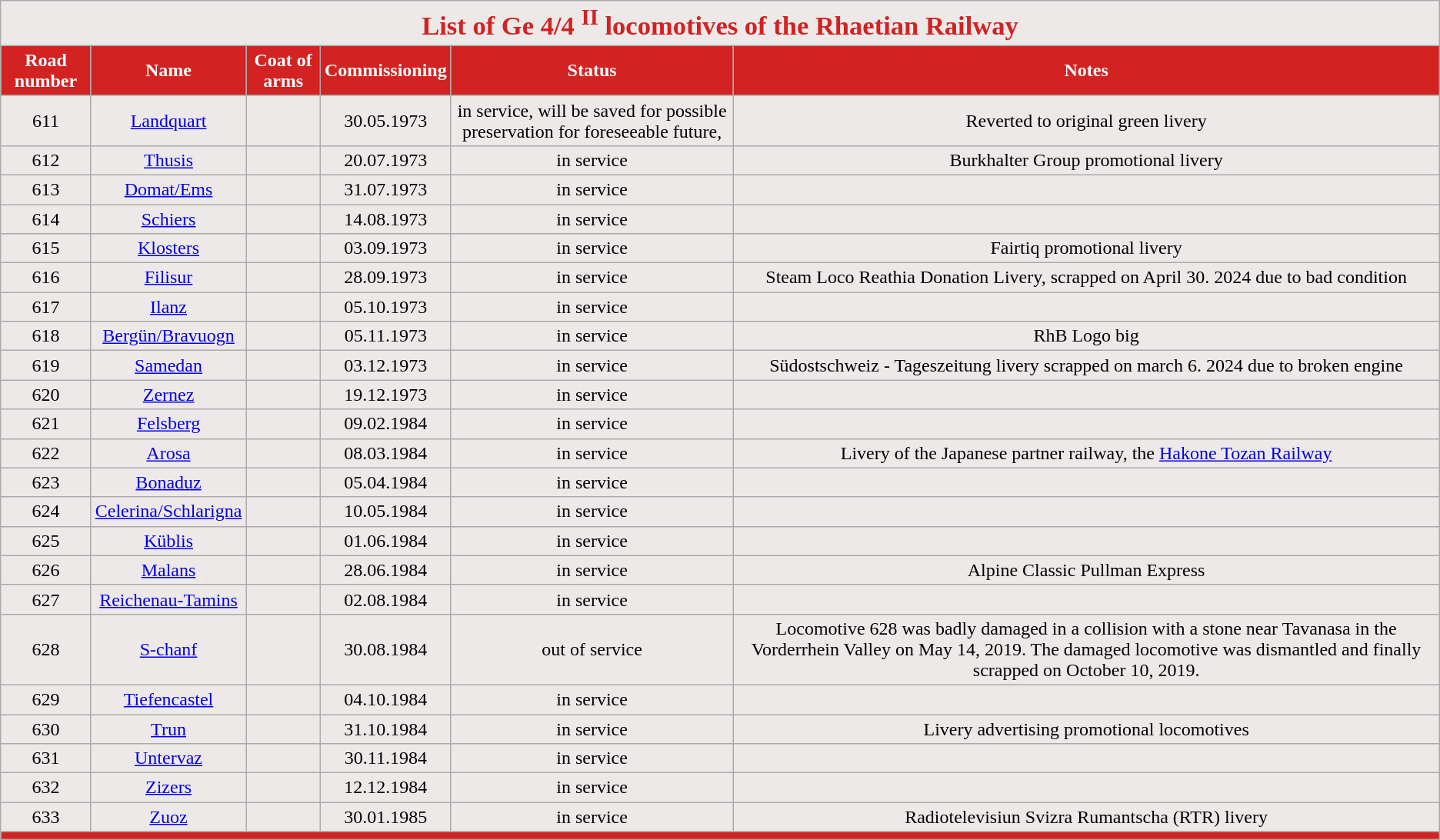<table class="wikitable">
<tr bgcolor="#EEE9E9" align="center" span style="color:#D22222">
<td colspan="6"><big><big><strong>List of Ge 4/4 <sup>II</sup> locomotives of the Rhaetian Railway</strong></big></big></td>
</tr>
<tr bgcolor="#D22222" align="center" span style="color:#ffffff">
<td><strong>Road number</strong></td>
<td><strong>Name</strong></td>
<td><strong>Coat of arms</strong></td>
<td><strong>Commissioning</strong></td>
<td><strong>Status</strong></td>
<td><strong>Notes</strong></td>
</tr>
<tr bgcolor="#EEE9E9" align="center">
<td>611</td>
<td><a href='#'>Landquart</a></td>
<td></td>
<td>30.05.1973</td>
<td>in service, will be saved for possible preservation for foreseeable future,</td>
<td>Reverted to original green livery</td>
</tr>
<tr bgcolor="#EEE9E9" align="center">
<td>612</td>
<td><a href='#'>Thusis</a></td>
<td></td>
<td>20.07.1973</td>
<td>in service</td>
<td>Burkhalter Group promotional livery</td>
</tr>
<tr bgcolor="#EEE9E9" align="center">
<td>613</td>
<td><a href='#'>Domat/Ems</a></td>
<td></td>
<td>31.07.1973</td>
<td>in service</td>
<td></td>
</tr>
<tr bgcolor="#EEE9E9" align="center">
<td>614</td>
<td><a href='#'>Schiers</a></td>
<td></td>
<td>14.08.1973</td>
<td>in service</td>
<td></td>
</tr>
<tr bgcolor="#EEE9E9" align="center">
<td>615</td>
<td><a href='#'>Klosters</a></td>
<td></td>
<td>03.09.1973</td>
<td>in service</td>
<td>Fairtiq promotional livery</td>
</tr>
<tr bgcolor="#EEE9E9" align="center">
<td>616</td>
<td><a href='#'>Filisur</a></td>
<td></td>
<td>28.09.1973</td>
<td>in service</td>
<td>Steam Loco Reathia Donation Livery, scrapped on April 30. 2024 due to bad condition</td>
</tr>
<tr bgcolor="#EEE9E9" align="center">
<td>617</td>
<td><a href='#'>Ilanz</a></td>
<td></td>
<td>05.10.1973</td>
<td>in service</td>
<td></td>
</tr>
<tr bgcolor="#EEE9E9" align="center">
<td>618</td>
<td><a href='#'>Bergün/Bravuogn</a></td>
<td></td>
<td>05.11.1973</td>
<td>in service</td>
<td>RhB Logo big</td>
</tr>
<tr bgcolor="#EEE9E9" align="center">
<td>619</td>
<td><a href='#'>Samedan</a></td>
<td></td>
<td>03.12.1973</td>
<td>in service</td>
<td>Südostschweiz - Tageszeitung livery scrapped on march 6. 2024 due to broken engine</td>
</tr>
<tr bgcolor="#EEE9E9" align="center">
<td>620</td>
<td><a href='#'>Zernez</a></td>
<td></td>
<td>19.12.1973</td>
<td>in service</td>
<td></td>
</tr>
<tr bgcolor="#EEE9E9" align="center">
<td>621</td>
<td><a href='#'>Felsberg</a></td>
<td></td>
<td>09.02.1984</td>
<td>in service</td>
<td></td>
</tr>
<tr bgcolor="#EEE9E9" align="center">
<td>622</td>
<td><a href='#'>Arosa</a></td>
<td></td>
<td>08.03.1984</td>
<td>in service</td>
<td>Livery of the Japanese partner railway, the <a href='#'>Hakone Tozan Railway</a></td>
</tr>
<tr bgcolor="#EEE9E9" align="center">
<td>623</td>
<td><a href='#'>Bonaduz</a></td>
<td></td>
<td>05.04.1984</td>
<td>in service</td>
<td></td>
</tr>
<tr bgcolor="#EEE9E9" align="center">
<td>624</td>
<td><a href='#'>Celerina/Schlarigna</a></td>
<td></td>
<td>10.05.1984</td>
<td>in service</td>
<td></td>
</tr>
<tr bgcolor="#EEE9E9" align="center">
<td>625</td>
<td><a href='#'>Küblis</a></td>
<td></td>
<td>01.06.1984</td>
<td>in service</td>
<td></td>
</tr>
<tr bgcolor="#EEE9E9" align="center">
<td>626</td>
<td><a href='#'>Malans</a></td>
<td></td>
<td>28.06.1984</td>
<td>in service</td>
<td>Alpine Classic Pullman Express</td>
</tr>
<tr bgcolor="#EEE9E9" align="center">
<td>627</td>
<td><a href='#'>Reichenau-Tamins</a></td>
<td></td>
<td>02.08.1984</td>
<td>in service</td>
<td></td>
</tr>
<tr bgcolor="#EEE9E9" align="center">
<td>628</td>
<td><a href='#'>S-chanf</a></td>
<td></td>
<td>30.08.1984</td>
<td>out of service</td>
<td>Locomotive 628 was badly damaged in a collision with a stone near Tavanasa in the Vorderrhein Valley on May 14, 2019. The damaged locomotive was dismantled and finally scrapped on October 10, 2019.</td>
</tr>
<tr bgcolor="#EEE9E9" align="center">
<td>629</td>
<td><a href='#'>Tiefencastel</a></td>
<td></td>
<td>04.10.1984</td>
<td>in service</td>
<td></td>
</tr>
<tr bgcolor="#EEE9E9" align="center">
<td>630</td>
<td><a href='#'>Trun</a></td>
<td></td>
<td>31.10.1984</td>
<td>in service</td>
<td>Livery advertising promotional locomotives</td>
</tr>
<tr bgcolor="#EEE9E9" align="center">
<td>631</td>
<td><a href='#'>Untervaz</a></td>
<td></td>
<td>30.11.1984</td>
<td>in service</td>
<td></td>
</tr>
<tr bgcolor="#EEE9E9" align="center">
<td>632</td>
<td><a href='#'>Zizers</a></td>
<td></td>
<td>12.12.1984</td>
<td>in service</td>
<td></td>
</tr>
<tr bgcolor="#EEE9E9" align="center">
<td>633</td>
<td><a href='#'>Zuoz</a></td>
<td></td>
<td>30.01.1985</td>
<td>in service</td>
<td>Radiotelevisiun Svizra Rumantscha (RTR) livery</td>
</tr>
<tr bgcolor="#D22222" align="center" span style="color:#ffffff">
<td colspan = "6"></td>
</tr>
</table>
